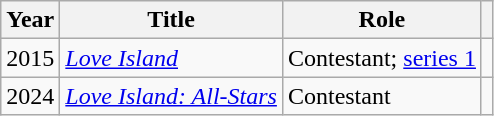<table class="wikitable unsortable">
<tr>
<th>Year</th>
<th>Title</th>
<th>Role</th>
<th class="unsortable"></th>
</tr>
<tr>
<td>2015</td>
<td><em><a href='#'>Love Island</a></em></td>
<td>Contestant; <a href='#'>series 1</a></td>
<td align="center"></td>
</tr>
<tr>
<td>2024</td>
<td><em><a href='#'>Love Island: All-Stars</a></em></td>
<td>Contestant</td>
<td align="center"></td>
</tr>
</table>
